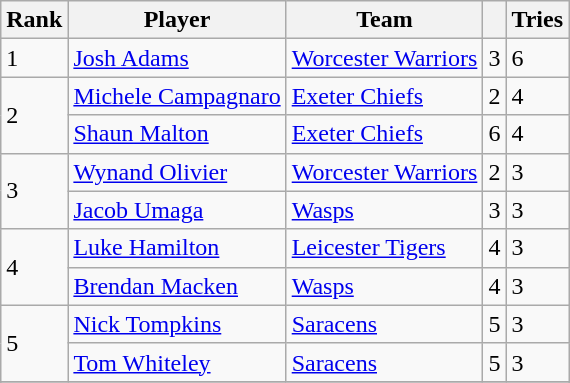<table class="wikitable">
<tr>
<th>Rank</th>
<th>Player</th>
<th>Team</th>
<th></th>
<th>Tries</th>
</tr>
<tr>
<td>1</td>
<td> <a href='#'>Josh Adams</a></td>
<td><a href='#'>Worcester Warriors</a></td>
<td>3</td>
<td>6</td>
</tr>
<tr>
<td rowspan=2>2</td>
<td> <a href='#'>Michele Campagnaro</a></td>
<td><a href='#'>Exeter Chiefs</a></td>
<td>2</td>
<td>4</td>
</tr>
<tr>
<td> <a href='#'>Shaun Malton</a></td>
<td><a href='#'>Exeter Chiefs</a></td>
<td>6</td>
<td>4</td>
</tr>
<tr>
<td rowspan=2>3</td>
<td> <a href='#'>Wynand Olivier</a></td>
<td><a href='#'>Worcester Warriors</a></td>
<td>2</td>
<td>3</td>
</tr>
<tr>
<td> <a href='#'>Jacob Umaga</a></td>
<td><a href='#'>Wasps</a></td>
<td>3</td>
<td>3</td>
</tr>
<tr>
<td rowspan=2>4</td>
<td> <a href='#'>Luke Hamilton</a></td>
<td><a href='#'>Leicester Tigers</a></td>
<td>4</td>
<td>3</td>
</tr>
<tr>
<td> <a href='#'>Brendan Macken</a></td>
<td><a href='#'>Wasps</a></td>
<td>4</td>
<td>3</td>
</tr>
<tr>
<td rowspan=2>5</td>
<td> <a href='#'>Nick Tompkins</a></td>
<td><a href='#'>Saracens</a></td>
<td>5</td>
<td>3</td>
</tr>
<tr>
<td> <a href='#'>Tom Whiteley</a></td>
<td><a href='#'>Saracens</a></td>
<td>5</td>
<td>3</td>
</tr>
<tr>
</tr>
<tr>
</tr>
</table>
